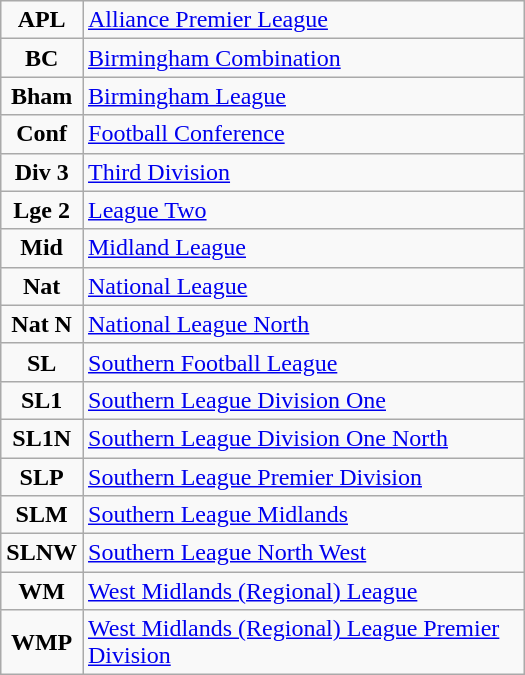<table class="wikitable" style="width:350px">
<tr>
<td style=text-align:center><strong>APL</strong></td>
<td><a href='#'>Alliance Premier League</a></td>
</tr>
<tr>
<td style=text-align:center><strong>BC</strong></td>
<td><a href='#'>Birmingham Combination</a></td>
</tr>
<tr>
<td style=text-align:center><strong>Bham</strong></td>
<td><a href='#'>Birmingham League</a></td>
</tr>
<tr>
<td style=text-align:center><strong>Conf</strong></td>
<td><a href='#'>Football Conference</a></td>
</tr>
<tr>
<td style=text-align:center><strong>Div 3</strong></td>
<td><a href='#'>Third Division</a></td>
</tr>
<tr>
<td style=text-align:center><strong>Lge 2</strong></td>
<td><a href='#'>League Two</a></td>
</tr>
<tr>
<td style=text-align:center><strong>Mid</strong></td>
<td><a href='#'>Midland League</a></td>
</tr>
<tr>
<td style=text-align:center><strong>Nat</strong></td>
<td><a href='#'>National League</a></td>
</tr>
<tr>
<td style=text-align:center><strong>Nat N</strong></td>
<td><a href='#'>National League North</a></td>
</tr>
<tr>
<td style=text-align:center><strong>SL</strong></td>
<td><a href='#'>Southern Football League</a></td>
</tr>
<tr>
<td style=text-align:center><strong>SL1</strong></td>
<td><a href='#'>Southern League Division One</a></td>
</tr>
<tr>
<td style=text-align:center><strong>SL1N</strong></td>
<td><a href='#'>Southern League Division One North</a></td>
</tr>
<tr>
<td style=text-align:center><strong>SLP</strong></td>
<td><a href='#'>Southern League Premier Division</a></td>
</tr>
<tr>
<td style=text-align:center><strong>SLM</strong></td>
<td><a href='#'>Southern League Midlands</a></td>
</tr>
<tr>
<td style=text-align:center><strong>SLNW</strong></td>
<td><a href='#'>Southern League North West</a></td>
</tr>
<tr>
<td style=text-align:center><strong>WM</strong></td>
<td><a href='#'>West Midlands (Regional) League</a></td>
</tr>
<tr>
<td style=text-align:center><strong>WMP</strong></td>
<td><a href='#'>West Midlands (Regional) League Premier Division</a></td>
</tr>
</table>
